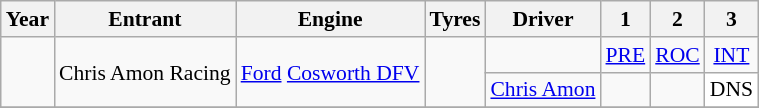<table class="wikitable" style="text-align:center; font-size:90%">
<tr>
<th>Year</th>
<th>Entrant</th>
<th>Engine</th>
<th>Tyres</th>
<th>Driver</th>
<th>1</th>
<th>2</th>
<th>3</th>
</tr>
<tr>
<td rowspan="2"></td>
<td rowspan="2">Chris Amon Racing</td>
<td rowspan="2"><a href='#'>Ford</a> <a href='#'>Cosworth DFV</a></td>
<td rowspan="2"></td>
<td></td>
<td><a href='#'>PRE</a></td>
<td><a href='#'>ROC</a></td>
<td><a href='#'>INT</a></td>
</tr>
<tr>
<td><a href='#'>Chris Amon</a></td>
<td></td>
<td></td>
<td style="background:#ffffff;">DNS</td>
</tr>
<tr>
</tr>
</table>
